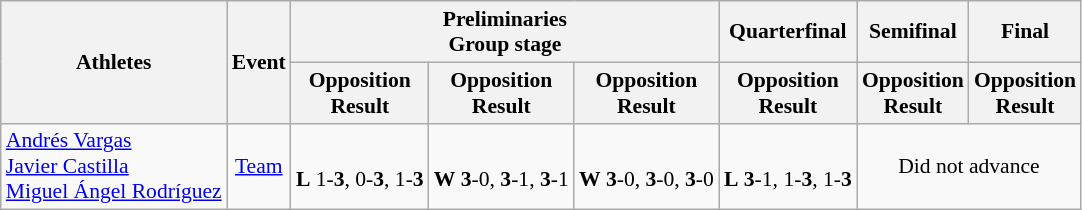<table class="wikitable" border="1" style="font-size:90%">
<tr>
<th rowspan=2>Athletes</th>
<th rowspan=2>Event</th>
<th colspan=3>Preliminaries<br>Group stage</th>
<th>Quarterfinal</th>
<th>Semifinal</th>
<th>Final</th>
</tr>
<tr>
<th>Opposition<br>Result</th>
<th>Opposition<br>Result</th>
<th>Opposition<br>Result</th>
<th>Opposition<br>Result</th>
<th>Opposition<br>Result</th>
<th>Opposition<br>Result</th>
</tr>
<tr>
<td><a href='#'>Andrés Vargas</a><br><a href='#'>Javier Castilla</a><br><a href='#'>Miguel Ángel Rodríguez</a></td>
<td align=center><a href='#'>Team</a></td>
<td align=center><br><strong>L</strong> 1-<strong>3</strong>, 0-<strong>3</strong>, 1-<strong>3</strong></td>
<td align=center><br><strong>W</strong> <strong>3</strong>-0, <strong>3</strong>-1, <strong>3</strong>-1</td>
<td align=center><br><strong>W</strong> <strong>3</strong>-0, <strong>3</strong>-0, <strong>3</strong>-0</td>
<td align=center><br><strong>L</strong> <strong>3</strong>-1, 1-<strong>3</strong>, 1-<strong>3</strong><br></td>
<td align="center" colspan="9">Did not advance</td>
</tr>
</table>
